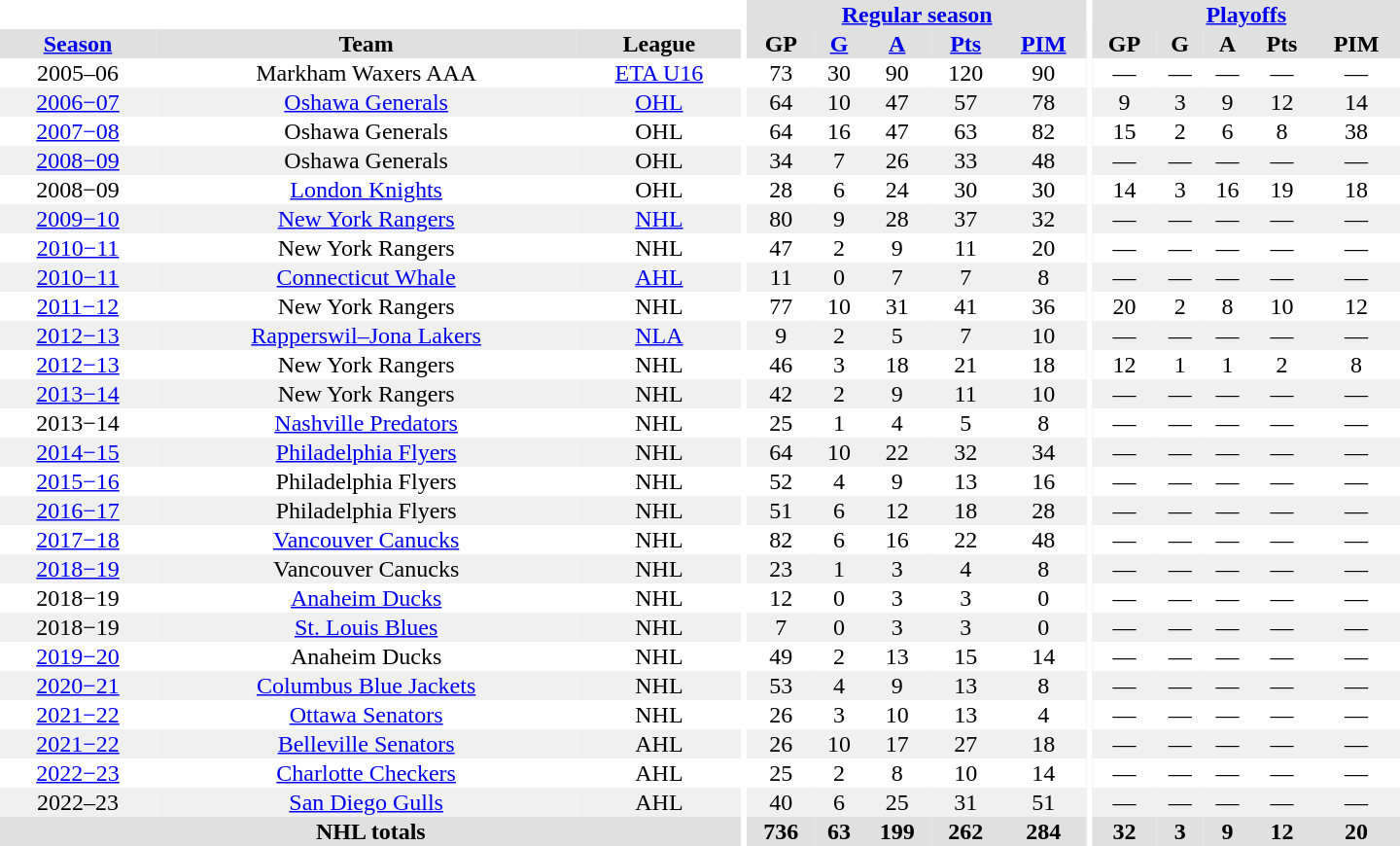<table border="0" cellpadding="1" cellspacing="0" style="text-align:center; width:60em">
<tr bgcolor="#e0e0e0">
<th colspan="3" bgcolor="#ffffff"></th>
<th rowspan="99" bgcolor="#ffffff"></th>
<th colspan="5"><a href='#'>Regular season</a></th>
<th rowspan="99" bgcolor="#ffffff"></th>
<th colspan="5"><a href='#'>Playoffs</a></th>
</tr>
<tr bgcolor="#e0e0e0">
<th><a href='#'>Season</a></th>
<th>Team</th>
<th>League</th>
<th>GP</th>
<th><a href='#'>G</a></th>
<th><a href='#'>A</a></th>
<th><a href='#'>Pts</a></th>
<th><a href='#'>PIM</a></th>
<th>GP</th>
<th>G</th>
<th>A</th>
<th>Pts</th>
<th>PIM</th>
</tr>
<tr>
<td>2005–06</td>
<td>Markham Waxers AAA</td>
<td><a href='#'>ETA U16</a></td>
<td>73</td>
<td>30</td>
<td>90</td>
<td>120</td>
<td>90</td>
<td>—</td>
<td>—</td>
<td>—</td>
<td>—</td>
<td>—</td>
</tr>
<tr bgcolor="#f0f0f0">
<td><a href='#'>2006−07</a></td>
<td><a href='#'>Oshawa Generals</a></td>
<td><a href='#'>OHL</a></td>
<td>64</td>
<td>10</td>
<td>47</td>
<td>57</td>
<td>78</td>
<td>9</td>
<td>3</td>
<td>9</td>
<td>12</td>
<td>14</td>
</tr>
<tr>
<td><a href='#'>2007−08</a></td>
<td>Oshawa Generals</td>
<td>OHL</td>
<td>64</td>
<td>16</td>
<td>47</td>
<td>63</td>
<td>82</td>
<td>15</td>
<td>2</td>
<td>6</td>
<td>8</td>
<td>38</td>
</tr>
<tr bgcolor="#f0f0f0">
<td><a href='#'>2008−09</a></td>
<td>Oshawa Generals</td>
<td>OHL</td>
<td>34</td>
<td>7</td>
<td>26</td>
<td>33</td>
<td>48</td>
<td>—</td>
<td>—</td>
<td>—</td>
<td>—</td>
<td>—</td>
</tr>
<tr>
<td>2008−09</td>
<td><a href='#'>London Knights</a></td>
<td>OHL</td>
<td>28</td>
<td>6</td>
<td>24</td>
<td>30</td>
<td>30</td>
<td>14</td>
<td>3</td>
<td>16</td>
<td>19</td>
<td>18</td>
</tr>
<tr bgcolor="#f0f0f0">
<td><a href='#'>2009−10</a></td>
<td><a href='#'>New York Rangers</a></td>
<td><a href='#'>NHL</a></td>
<td>80</td>
<td>9</td>
<td>28</td>
<td>37</td>
<td>32</td>
<td>—</td>
<td>—</td>
<td>—</td>
<td>—</td>
<td>—</td>
</tr>
<tr>
<td><a href='#'>2010−11</a></td>
<td>New York Rangers</td>
<td>NHL</td>
<td>47</td>
<td>2</td>
<td>9</td>
<td>11</td>
<td>20</td>
<td>—</td>
<td>—</td>
<td>—</td>
<td>—</td>
<td>—</td>
</tr>
<tr bgcolor="#f0f0f0">
<td><a href='#'>2010−11</a></td>
<td><a href='#'>Connecticut Whale</a></td>
<td><a href='#'>AHL</a></td>
<td>11</td>
<td>0</td>
<td>7</td>
<td>7</td>
<td>8</td>
<td>—</td>
<td>—</td>
<td>—</td>
<td>—</td>
<td>—</td>
</tr>
<tr>
<td><a href='#'>2011−12</a></td>
<td>New York Rangers</td>
<td>NHL</td>
<td>77</td>
<td>10</td>
<td>31</td>
<td>41</td>
<td>36</td>
<td>20</td>
<td>2</td>
<td>8</td>
<td>10</td>
<td>12</td>
</tr>
<tr bgcolor="#f0f0f0">
<td><a href='#'>2012−13</a></td>
<td><a href='#'>Rapperswil–Jona Lakers</a></td>
<td><a href='#'>NLA</a></td>
<td>9</td>
<td>2</td>
<td>5</td>
<td>7</td>
<td>10</td>
<td>—</td>
<td>—</td>
<td>—</td>
<td>—</td>
<td>—</td>
</tr>
<tr>
<td><a href='#'>2012−13</a></td>
<td>New York Rangers</td>
<td>NHL</td>
<td>46</td>
<td>3</td>
<td>18</td>
<td>21</td>
<td>18</td>
<td>12</td>
<td>1</td>
<td>1</td>
<td>2</td>
<td>8</td>
</tr>
<tr bgcolor="#f0f0f0">
<td><a href='#'>2013−14</a></td>
<td>New York Rangers</td>
<td>NHL</td>
<td>42</td>
<td>2</td>
<td>9</td>
<td>11</td>
<td>10</td>
<td>—</td>
<td>—</td>
<td>—</td>
<td>—</td>
<td>—</td>
</tr>
<tr>
<td>2013−14</td>
<td><a href='#'>Nashville Predators</a></td>
<td>NHL</td>
<td>25</td>
<td>1</td>
<td>4</td>
<td>5</td>
<td>8</td>
<td>—</td>
<td>—</td>
<td>—</td>
<td>—</td>
<td>—</td>
</tr>
<tr bgcolor="#f0f0f0">
<td><a href='#'>2014−15</a></td>
<td><a href='#'>Philadelphia Flyers</a></td>
<td>NHL</td>
<td>64</td>
<td>10</td>
<td>22</td>
<td>32</td>
<td>34</td>
<td>—</td>
<td>—</td>
<td>—</td>
<td>—</td>
<td>—</td>
</tr>
<tr>
<td><a href='#'>2015−16</a></td>
<td>Philadelphia Flyers</td>
<td>NHL</td>
<td>52</td>
<td>4</td>
<td>9</td>
<td>13</td>
<td>16</td>
<td>—</td>
<td>—</td>
<td>—</td>
<td>—</td>
<td>—</td>
</tr>
<tr bgcolor="#f0f0f0">
<td><a href='#'>2016−17</a></td>
<td>Philadelphia Flyers</td>
<td>NHL</td>
<td>51</td>
<td>6</td>
<td>12</td>
<td>18</td>
<td>28</td>
<td>—</td>
<td>—</td>
<td>—</td>
<td>—</td>
<td>—</td>
</tr>
<tr>
<td><a href='#'>2017−18</a></td>
<td><a href='#'>Vancouver Canucks</a></td>
<td>NHL</td>
<td>82</td>
<td>6</td>
<td>16</td>
<td>22</td>
<td>48</td>
<td>—</td>
<td>—</td>
<td>—</td>
<td>—</td>
<td>—</td>
</tr>
<tr bgcolor="#f0f0f0">
<td><a href='#'>2018−19</a></td>
<td>Vancouver Canucks</td>
<td>NHL</td>
<td>23</td>
<td>1</td>
<td>3</td>
<td>4</td>
<td>8</td>
<td>—</td>
<td>—</td>
<td>—</td>
<td>—</td>
<td>—</td>
</tr>
<tr>
<td>2018−19</td>
<td><a href='#'>Anaheim Ducks</a></td>
<td>NHL</td>
<td>12</td>
<td>0</td>
<td>3</td>
<td>3</td>
<td>0</td>
<td>—</td>
<td>—</td>
<td>—</td>
<td>—</td>
<td>—</td>
</tr>
<tr bgcolor="#f0f0f0">
<td>2018−19</td>
<td><a href='#'>St. Louis Blues</a></td>
<td>NHL</td>
<td>7</td>
<td>0</td>
<td>3</td>
<td>3</td>
<td>0</td>
<td>—</td>
<td>—</td>
<td>—</td>
<td>—</td>
<td>—</td>
</tr>
<tr>
<td><a href='#'>2019−20</a></td>
<td>Anaheim Ducks</td>
<td>NHL</td>
<td>49</td>
<td>2</td>
<td>13</td>
<td>15</td>
<td>14</td>
<td>—</td>
<td>—</td>
<td>—</td>
<td>—</td>
<td>—</td>
</tr>
<tr bgcolor="#f0f0f0">
<td><a href='#'>2020−21</a></td>
<td><a href='#'>Columbus Blue Jackets</a></td>
<td>NHL</td>
<td>53</td>
<td>4</td>
<td>9</td>
<td>13</td>
<td>8</td>
<td>—</td>
<td>—</td>
<td>—</td>
<td>—</td>
<td>—</td>
</tr>
<tr>
<td><a href='#'>2021−22</a></td>
<td><a href='#'>Ottawa Senators</a></td>
<td>NHL</td>
<td>26</td>
<td>3</td>
<td>10</td>
<td>13</td>
<td>4</td>
<td>—</td>
<td>—</td>
<td>—</td>
<td>—</td>
<td>—</td>
</tr>
<tr bgcolor="#f0f0f0">
<td><a href='#'>2021−22</a></td>
<td><a href='#'>Belleville Senators</a></td>
<td>AHL</td>
<td>26</td>
<td>10</td>
<td>17</td>
<td>27</td>
<td>18</td>
<td>—</td>
<td>—</td>
<td>—</td>
<td>—</td>
<td>—</td>
</tr>
<tr>
<td><a href='#'>2022−23</a></td>
<td><a href='#'>Charlotte Checkers</a></td>
<td>AHL</td>
<td>25</td>
<td>2</td>
<td>8</td>
<td>10</td>
<td>14</td>
<td>—</td>
<td>—</td>
<td>—</td>
<td>—</td>
<td>—</td>
</tr>
<tr bgcolor="#f0f0f0">
<td>2022–23</td>
<td><a href='#'>San Diego Gulls</a></td>
<td>AHL</td>
<td>40</td>
<td>6</td>
<td>25</td>
<td>31</td>
<td>51</td>
<td>—</td>
<td>—</td>
<td>—</td>
<td>—</td>
<td>—</td>
</tr>
<tr bgcolor="#e0e0e0">
<th colspan="3">NHL totals</th>
<th>736</th>
<th>63</th>
<th>199</th>
<th>262</th>
<th>284</th>
<th>32</th>
<th>3</th>
<th>9</th>
<th>12</th>
<th>20</th>
</tr>
</table>
